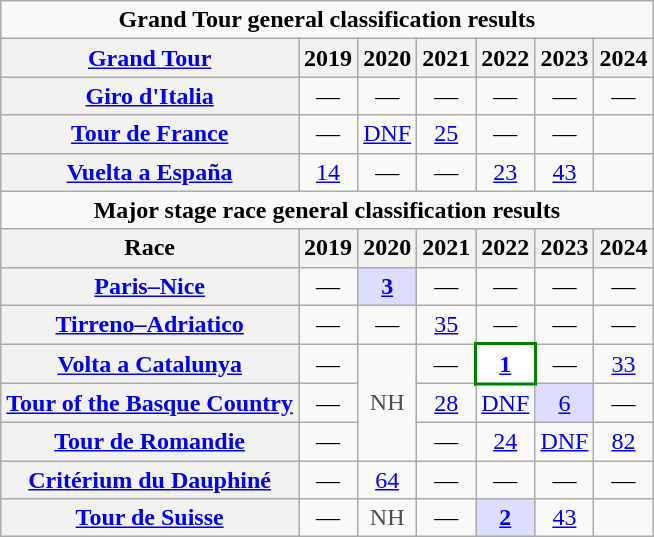<table class="wikitable plainrowheaders">
<tr>
<td colspan=9 align="center"><strong>Grand Tour general classification results</strong></td>
</tr>
<tr>
<th scope="col"><a href='#'>Grand Tour</a></th>
<th scope="col">2019</th>
<th scope="col">2020</th>
<th scope="col">2021</th>
<th scope="col">2022</th>
<th scope="col">2023</th>
<th scope="col">2024</th>
</tr>
<tr style="text-align:center;">
<th scope="row"> <a href='#'>Giro d'Italia</a></th>
<td>—</td>
<td>—</td>
<td>—</td>
<td>—</td>
<td>—</td>
<td>—</td>
</tr>
<tr style="text-align:center;">
<th scope="row"> <a href='#'>Tour de France</a></th>
<td>—</td>
<td><a href='#'>DNF</a></td>
<td><a href='#'>25</a></td>
<td>—</td>
<td>—</td>
<td></td>
</tr>
<tr style="text-align:center;">
<th scope="row"> <a href='#'>Vuelta a España</a></th>
<td><a href='#'>14</a></td>
<td>—</td>
<td>—</td>
<td><a href='#'>23</a></td>
<td><a href='#'>43</a></td>
<td></td>
</tr>
<tr>
<td colspan=9 align="center"><strong>Major stage race general classification results</strong></td>
</tr>
<tr>
<th scope="col">Race</th>
<th scope="col">2019</th>
<th scope="col">2020</th>
<th scope="col">2021</th>
<th scope="col">2022</th>
<th scope="col">2023</th>
<th scope="col">2024</th>
</tr>
<tr style="text-align:center;">
<th scope="row"> <a href='#'>Paris–Nice</a></th>
<td>—</td>
<td style="background:#ddf;"><a href='#'><strong>3</strong></a></td>
<td>—</td>
<td>—</td>
<td>—</td>
<td>—</td>
</tr>
<tr style="text-align:center;">
<th scope="row"> <a href='#'>Tirreno–Adriatico</a></th>
<td>—</td>
<td>—</td>
<td><a href='#'>35</a></td>
<td>—</td>
<td>—</td>
<td>—</td>
</tr>
<tr style="text-align:center;">
<th scope="row"> <a href='#'>Volta a Catalunya</a></th>
<td>—</td>
<td style="color:#4d4d4d;" rowspan=3>NH</td>
<td>—</td>
<td style="background:white; border:2px solid green;"><a href='#'><strong>1</strong></a></td>
<td>—</td>
<td><a href='#'>33</a></td>
</tr>
<tr style="text-align:center;">
<th scope="row"> <a href='#'>Tour of the Basque Country</a></th>
<td>—</td>
<td><a href='#'>28</a></td>
<td><a href='#'>DNF</a></td>
<td style="background:#ddf;"><a href='#'>6</a></td>
<td>—</td>
</tr>
<tr style="text-align:center;">
<th scope="row"> <a href='#'>Tour de Romandie</a></th>
<td>—</td>
<td>—</td>
<td><a href='#'>24</a></td>
<td><a href='#'>DNF</a></td>
<td><a href='#'>82</a></td>
</tr>
<tr style="text-align:center;">
<th scope="row"> <a href='#'>Critérium du Dauphiné</a></th>
<td>—</td>
<td><a href='#'>64</a></td>
<td>—</td>
<td>—</td>
<td>—</td>
<td>—</td>
</tr>
<tr style="text-align:center;">
<th scope="row"> <a href='#'>Tour de Suisse</a></th>
<td>—</td>
<td style="color:#4d4d4d;">NH</td>
<td>—</td>
<td style="background:#ddf;"><a href='#'><strong>2</strong></a></td>
<td><a href='#'>43</a></td>
<td></td>
</tr>
</table>
